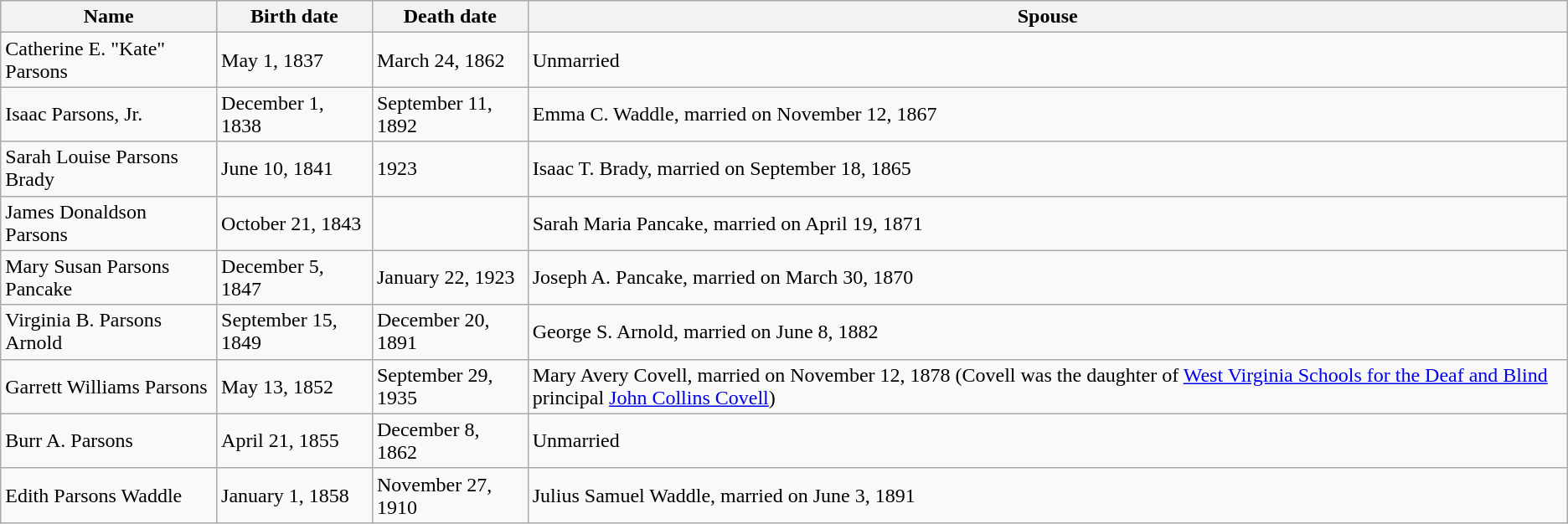<table class="wikitable">
<tr>
<th>Name</th>
<th>Birth date</th>
<th>Death date</th>
<th>Spouse</th>
</tr>
<tr>
<td>Catherine E. "Kate" Parsons</td>
<td>May 1, 1837</td>
<td>March 24, 1862</td>
<td>Unmarried</td>
</tr>
<tr>
<td>Isaac Parsons, Jr.</td>
<td>December 1, 1838</td>
<td>September 11, 1892</td>
<td>Emma C. Waddle, married on November 12, 1867</td>
</tr>
<tr>
<td>Sarah Louise Parsons Brady</td>
<td>June 10, 1841</td>
<td>1923</td>
<td>Isaac T. Brady, married on September 18, 1865</td>
</tr>
<tr>
<td>James Donaldson Parsons</td>
<td>October 21, 1843</td>
<td></td>
<td>Sarah Maria Pancake, married on April 19, 1871</td>
</tr>
<tr>
<td>Mary Susan Parsons Pancake</td>
<td>December 5, 1847</td>
<td>January 22, 1923</td>
<td>Joseph A. Pancake, married on March 30, 1870</td>
</tr>
<tr>
<td>Virginia B. Parsons Arnold</td>
<td>September 15, 1849</td>
<td>December 20, 1891</td>
<td>George S. Arnold, married on June 8, 1882</td>
</tr>
<tr>
<td>Garrett Williams Parsons</td>
<td>May 13, 1852</td>
<td>September 29, 1935</td>
<td>Mary Avery Covell, married on November 12, 1878 (Covell was the daughter of <a href='#'>West Virginia Schools for the Deaf and Blind</a> principal <a href='#'>John Collins Covell</a>)</td>
</tr>
<tr>
<td>Burr A. Parsons</td>
<td>April 21, 1855</td>
<td>December 8, 1862</td>
<td>Unmarried</td>
</tr>
<tr>
<td>Edith Parsons Waddle</td>
<td>January 1, 1858</td>
<td>November 27, 1910</td>
<td>Julius Samuel Waddle, married on June 3, 1891</td>
</tr>
</table>
